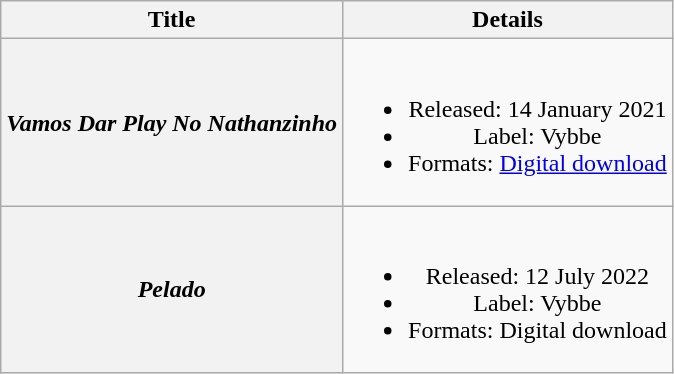<table class="wikitable plainrowheaders" style="text-align:center">
<tr>
<th scope="col">Title</th>
<th scope="col">Details</th>
</tr>
<tr>
<th scope="row"><em>Vamos Dar Play No Nathanzinho</em></th>
<td><br><ul><li>Released: 14 January 2021</li><li>Label: Vybbe</li><li>Formats: <a href='#'>Digital download</a></li></ul></td>
</tr>
<tr>
<th scope="row"><em>Pelado</em></th>
<td><br><ul><li>Released: 12 July 2022</li><li>Label: Vybbe</li><li>Formats: Digital download</li></ul></td>
</tr>
</table>
